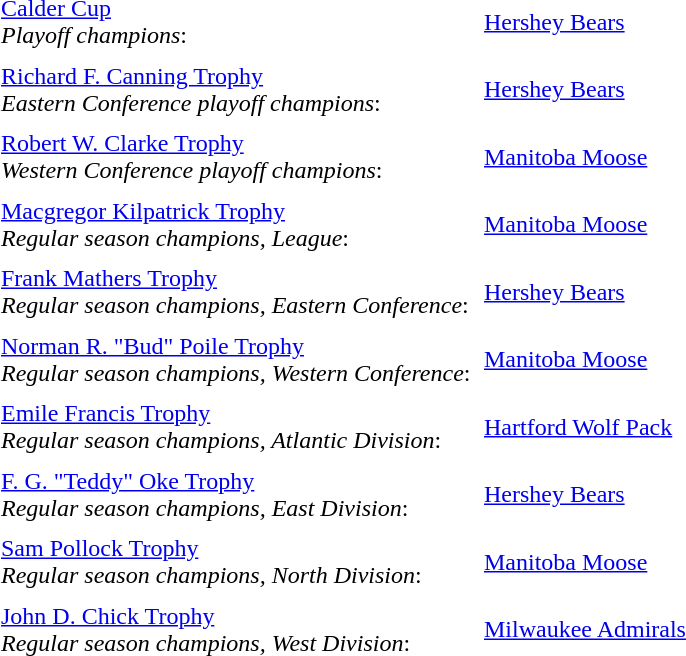<table cellpadding="3" cellspacing="3">
<tr>
<td><a href='#'>Calder Cup</a><br><em>Playoff champions</em>:</td>
<td><a href='#'>Hershey Bears</a></td>
</tr>
<tr>
<td><a href='#'>Richard F. Canning Trophy</a><br><em>Eastern Conference playoff champions</em>:</td>
<td><a href='#'>Hershey Bears</a></td>
</tr>
<tr>
<td><a href='#'>Robert W. Clarke Trophy</a><br><em>Western Conference playoff champions</em>:</td>
<td><a href='#'>Manitoba Moose</a></td>
</tr>
<tr>
<td><a href='#'>Macgregor Kilpatrick Trophy</a><br><em>Regular season champions, League</em>:</td>
<td><a href='#'>Manitoba Moose</a></td>
</tr>
<tr>
<td><a href='#'>Frank Mathers Trophy</a><br><em>Regular season champions, Eastern Conference</em>:</td>
<td><a href='#'>Hershey Bears</a></td>
</tr>
<tr>
<td><a href='#'>Norman R. "Bud" Poile Trophy</a><br><em>Regular season champions, Western Conference</em>:</td>
<td><a href='#'>Manitoba Moose</a></td>
</tr>
<tr>
<td><a href='#'>Emile Francis Trophy</a><br><em>Regular season champions, Atlantic Division</em>:</td>
<td><a href='#'>Hartford Wolf Pack</a></td>
</tr>
<tr>
<td><a href='#'>F. G. "Teddy" Oke Trophy</a><br><em>Regular season champions, East Division</em>:</td>
<td><a href='#'>Hershey Bears</a></td>
</tr>
<tr>
<td><a href='#'>Sam Pollock Trophy</a><br><em>Regular season champions, North Division</em>:</td>
<td><a href='#'>Manitoba Moose</a></td>
</tr>
<tr>
<td><a href='#'>John D. Chick Trophy</a><br><em>Regular season champions, West Division</em>:</td>
<td><a href='#'>Milwaukee Admirals</a></td>
</tr>
</table>
